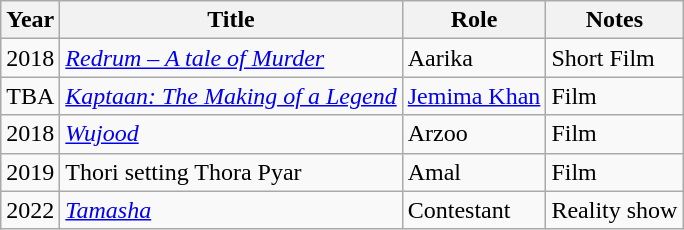<table class="wikitable">
<tr>
<th>Year</th>
<th>Title</th>
<th>Role</th>
<th>Notes</th>
</tr>
<tr>
<td>2018</td>
<td><em><a href='#'>Redrum – A tale of Murder</a></em></td>
<td>Aarika</td>
<td>Short Film</td>
</tr>
<tr>
<td>TBA</td>
<td><em><a href='#'>Kaptaan: The Making of a Legend</a></em></td>
<td><a href='#'>Jemima Khan</a></td>
<td>Film</td>
</tr>
<tr>
<td>2018</td>
<td><em><a href='#'>Wujood</a></em></td>
<td>Arzoo</td>
<td>Film</td>
</tr>
<tr>
<td>2019</td>
<td>Thori setting Thora Pyar</td>
<td>Amal</td>
<td>Film</td>
</tr>
<tr>
<td>2022</td>
<td><em><a href='#'>Tamasha</a></td>
<td>Contestant</td>
<td>Reality show</td>
</tr>
</table>
